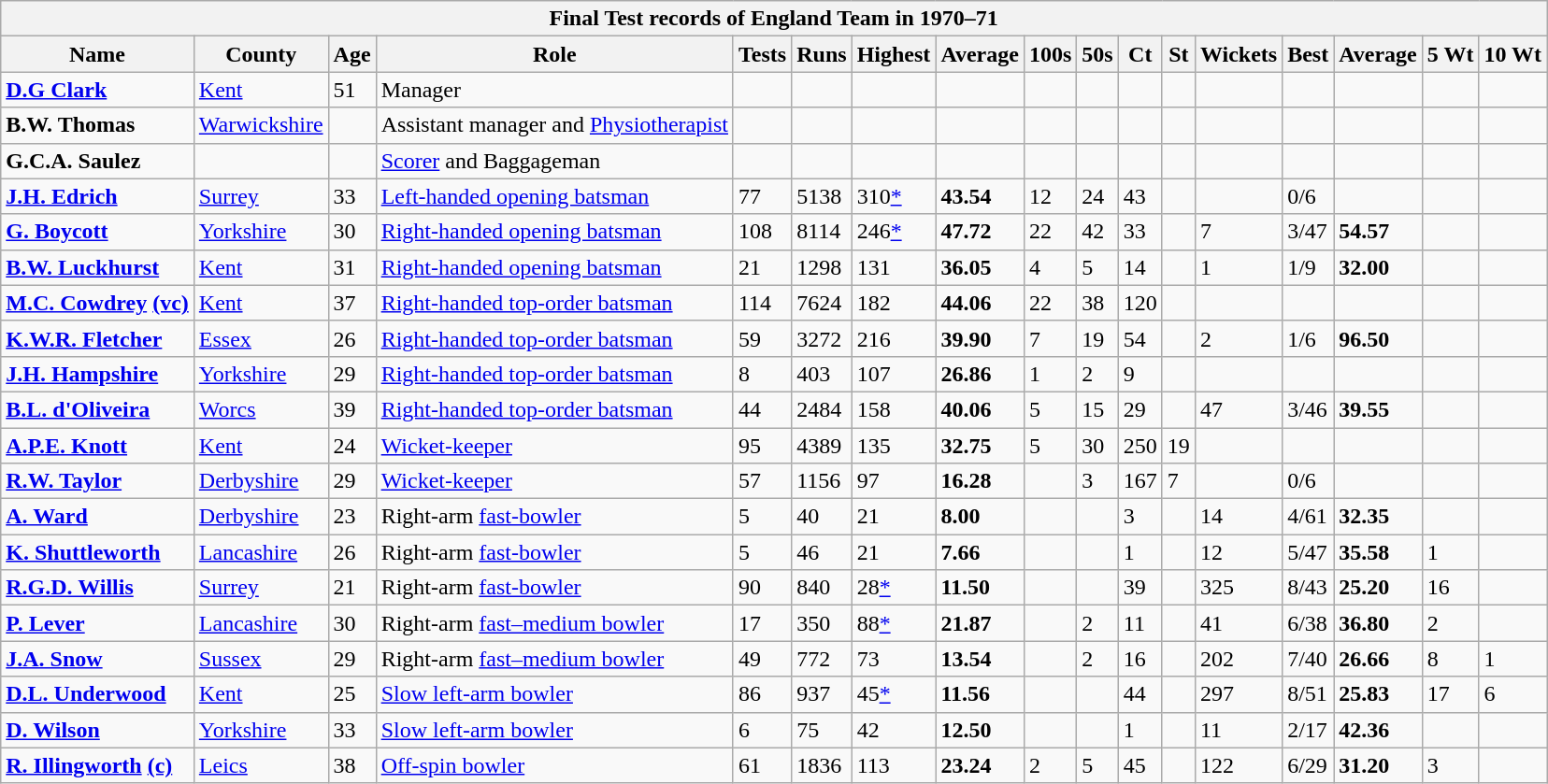<table class="wikitable";>
<tr>
<th colspan=17>Final Test records of England Team in 1970–71</th>
</tr>
<tr>
<th>Name</th>
<th>County</th>
<th>Age</th>
<th>Role</th>
<th>Tests</th>
<th>Runs</th>
<th>Highest</th>
<th>Average</th>
<th>100s</th>
<th>50s</th>
<th>Ct</th>
<th>St</th>
<th>Wickets</th>
<th>Best</th>
<th>Average</th>
<th>5 Wt</th>
<th>10 Wt</th>
</tr>
<tr align=left>
<td><strong><a href='#'>D.G Clark</a></strong></td>
<td><a href='#'>Kent</a></td>
<td>51</td>
<td>Manager</td>
<td></td>
<td></td>
<td></td>
<td></td>
<td></td>
<td></td>
<td></td>
<td></td>
<td></td>
<td></td>
<td></td>
<td></td>
<td></td>
</tr>
<tr align=left>
<td><strong>B.W. Thomas</strong></td>
<td><a href='#'>Warwickshire</a></td>
<td></td>
<td>Assistant manager and <a href='#'>Physiotherapist</a></td>
<td></td>
<td></td>
<td></td>
<td></td>
<td></td>
<td></td>
<td></td>
<td></td>
<td></td>
<td></td>
<td></td>
<td></td>
<td></td>
</tr>
<tr align=left>
<td><strong>G.C.A. Saulez</strong></td>
<td></td>
<td></td>
<td><a href='#'>Scorer</a> and Baggageman</td>
<td></td>
<td></td>
<td></td>
<td></td>
<td></td>
<td></td>
<td></td>
<td></td>
<td></td>
<td></td>
<td></td>
<td></td>
<td></td>
</tr>
<tr align=left>
<td><strong><a href='#'>J.H. Edrich</a></strong></td>
<td><a href='#'>Surrey</a></td>
<td>33</td>
<td><a href='#'>Left-handed opening batsman</a></td>
<td>77</td>
<td>5138</td>
<td>310<a href='#'>*</a></td>
<td><strong>43.54</strong></td>
<td>12</td>
<td>24</td>
<td>43</td>
<td></td>
<td></td>
<td>0/6</td>
<td></td>
<td></td>
<td></td>
</tr>
<tr align=left>
<td><strong><a href='#'>G. Boycott</a></strong></td>
<td><a href='#'>Yorkshire</a></td>
<td>30</td>
<td><a href='#'>Right-handed opening batsman</a></td>
<td>108</td>
<td>8114</td>
<td>246<a href='#'>*</a></td>
<td><strong>47.72</strong></td>
<td>22</td>
<td>42</td>
<td>33</td>
<td></td>
<td>7</td>
<td>3/47</td>
<td><strong>54.57</strong></td>
<td></td>
<td></td>
</tr>
<tr align=left>
<td><strong><a href='#'>B.W. Luckhurst</a></strong></td>
<td><a href='#'>Kent</a></td>
<td>31</td>
<td><a href='#'>Right-handed opening batsman</a></td>
<td>21</td>
<td>1298</td>
<td>131</td>
<td><strong>36.05</strong></td>
<td>4</td>
<td>5</td>
<td>14</td>
<td></td>
<td>1</td>
<td>1/9</td>
<td><strong>32.00</strong></td>
<td></td>
<td></td>
</tr>
<tr align=left>
<td><strong><a href='#'>M.C. Cowdrey</a> <a href='#'>(vc)</a></strong></td>
<td><a href='#'>Kent</a></td>
<td>37</td>
<td><a href='#'>Right-handed top-order batsman</a></td>
<td>114</td>
<td>7624</td>
<td>182</td>
<td><strong>44.06</strong></td>
<td>22</td>
<td>38</td>
<td>120</td>
<td></td>
<td></td>
<td></td>
<td></td>
<td></td>
<td></td>
</tr>
<tr align=left>
<td><strong><a href='#'>K.W.R. Fletcher</a></strong></td>
<td><a href='#'>Essex</a></td>
<td>26</td>
<td><a href='#'>Right-handed top-order batsman</a></td>
<td>59</td>
<td>3272</td>
<td>216</td>
<td><strong>39.90</strong></td>
<td>7</td>
<td>19</td>
<td>54</td>
<td></td>
<td>2</td>
<td>1/6</td>
<td><strong>96.50</strong></td>
<td></td>
<td></td>
</tr>
<tr align=left>
<td><strong><a href='#'>J.H. Hampshire</a></strong></td>
<td><a href='#'>Yorkshire</a></td>
<td>29</td>
<td><a href='#'>Right-handed top-order batsman</a></td>
<td>8</td>
<td>403</td>
<td>107</td>
<td><strong>26.86</strong></td>
<td>1</td>
<td>2</td>
<td>9</td>
<td></td>
<td></td>
<td></td>
<td></td>
<td></td>
<td></td>
</tr>
<tr align=left>
<td><strong><a href='#'>B.L. d'Oliveira</a></strong></td>
<td><a href='#'>Worcs</a></td>
<td>39</td>
<td><a href='#'>Right-handed top-order batsman</a></td>
<td>44</td>
<td>2484</td>
<td>158</td>
<td><strong>40.06</strong></td>
<td>5</td>
<td>15</td>
<td>29</td>
<td></td>
<td>47</td>
<td>3/46</td>
<td><strong>39.55</strong></td>
<td></td>
<td></td>
</tr>
<tr align=left>
<td><strong><a href='#'>A.P.E. Knott</a></strong></td>
<td><a href='#'>Kent</a></td>
<td>24</td>
<td><a href='#'>Wicket-keeper</a></td>
<td>95</td>
<td>4389</td>
<td>135</td>
<td><strong>32.75</strong></td>
<td>5</td>
<td>30</td>
<td>250</td>
<td>19</td>
<td></td>
<td></td>
<td></td>
<td></td>
<td></td>
</tr>
<tr align=left>
<td><strong><a href='#'>R.W. Taylor</a></strong></td>
<td><a href='#'>Derbyshire</a></td>
<td>29</td>
<td><a href='#'>Wicket-keeper</a></td>
<td>57</td>
<td>1156</td>
<td>97</td>
<td><strong>16.28</strong></td>
<td></td>
<td>3</td>
<td>167</td>
<td>7</td>
<td></td>
<td>0/6</td>
<td></td>
<td></td>
<td></td>
</tr>
<tr align=left>
<td><strong><a href='#'>A. Ward</a></strong></td>
<td><a href='#'>Derbyshire</a></td>
<td>23</td>
<td>Right-arm <a href='#'>fast-bowler</a></td>
<td>5</td>
<td>40</td>
<td>21</td>
<td><strong>8.00</strong></td>
<td></td>
<td></td>
<td>3</td>
<td></td>
<td>14</td>
<td>4/61</td>
<td><strong>32.35</strong></td>
<td></td>
<td></td>
</tr>
<tr align=left>
<td><strong><a href='#'>K. Shuttleworth</a></strong></td>
<td><a href='#'>Lancashire</a></td>
<td>26</td>
<td>Right-arm <a href='#'>fast-bowler</a></td>
<td>5</td>
<td>46</td>
<td>21</td>
<td><strong>7.66</strong></td>
<td></td>
<td></td>
<td>1</td>
<td></td>
<td>12</td>
<td>5/47</td>
<td><strong>35.58</strong></td>
<td>1</td>
<td></td>
</tr>
<tr align=left>
<td><strong><a href='#'>R.G.D. Willis</a></strong></td>
<td><a href='#'>Surrey</a></td>
<td>21</td>
<td>Right-arm <a href='#'>fast-bowler</a></td>
<td>90</td>
<td>840</td>
<td>28<a href='#'>*</a></td>
<td><strong>11.50</strong></td>
<td></td>
<td></td>
<td>39</td>
<td></td>
<td>325</td>
<td>8/43</td>
<td><strong>25.20</strong></td>
<td>16</td>
<td></td>
</tr>
<tr align=left>
<td><strong><a href='#'>P. Lever</a></strong></td>
<td><a href='#'>Lancashire</a></td>
<td>30</td>
<td>Right-arm <a href='#'>fast–medium bowler</a></td>
<td>17</td>
<td>350</td>
<td>88<a href='#'>*</a></td>
<td><strong>21.87</strong></td>
<td></td>
<td>2</td>
<td>11</td>
<td></td>
<td>41</td>
<td>6/38</td>
<td><strong>36.80</strong></td>
<td>2</td>
<td></td>
</tr>
<tr align=left>
<td><strong><a href='#'>J.A. Snow</a></strong></td>
<td><a href='#'>Sussex</a></td>
<td>29</td>
<td>Right-arm <a href='#'>fast–medium bowler</a></td>
<td>49</td>
<td>772</td>
<td>73</td>
<td><strong>13.54</strong></td>
<td></td>
<td>2</td>
<td>16</td>
<td></td>
<td>202</td>
<td>7/40</td>
<td><strong>26.66</strong></td>
<td>8</td>
<td>1</td>
</tr>
<tr align=left>
<td><strong><a href='#'>D.L. Underwood</a></strong></td>
<td><a href='#'>Kent</a></td>
<td>25</td>
<td><a href='#'>Slow left-arm bowler</a></td>
<td>86</td>
<td>937</td>
<td>45<a href='#'>*</a></td>
<td><strong>11.56</strong></td>
<td></td>
<td></td>
<td>44</td>
<td></td>
<td>297</td>
<td>8/51</td>
<td><strong>25.83</strong></td>
<td>17</td>
<td>6</td>
</tr>
<tr align=left>
<td><strong><a href='#'>D. Wilson</a></strong></td>
<td><a href='#'>Yorkshire</a></td>
<td>33</td>
<td><a href='#'>Slow left-arm bowler</a></td>
<td>6</td>
<td>75</td>
<td>42</td>
<td><strong>12.50</strong></td>
<td></td>
<td></td>
<td>1</td>
<td></td>
<td>11</td>
<td>2/17</td>
<td><strong>42.36</strong></td>
<td></td>
<td></td>
</tr>
<tr align=left>
<td><strong><a href='#'>R. Illingworth</a> <a href='#'>(c)</a></strong></td>
<td><a href='#'>Leics</a></td>
<td>38</td>
<td><a href='#'>Off-spin bowler</a></td>
<td>61</td>
<td>1836</td>
<td>113</td>
<td><strong>23.24</strong></td>
<td>2</td>
<td>5</td>
<td>45</td>
<td></td>
<td>122</td>
<td>6/29</td>
<td><strong>31.20</strong></td>
<td>3</td>
<td></td>
</tr>
</table>
